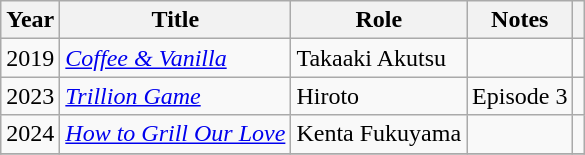<table class="wikitable sortable">
<tr>
<th>Year</th>
<th>Title</th>
<th>Role</th>
<th class="unsortable">Notes</th>
<th class="unsortable"></th>
</tr>
<tr>
<td>2019</td>
<td><em><a href='#'>Coffee & Vanilla</a></em></td>
<td>Takaaki Akutsu</td>
<td></td>
<td></td>
</tr>
<tr>
<td>2023</td>
<td><em><a href='#'>Trillion Game</a></em></td>
<td>Hiroto</td>
<td>Episode 3</td>
<td></td>
</tr>
<tr>
<td>2024</td>
<td><em><a href='#'>How to Grill Our Love</a></em></td>
<td>Kenta Fukuyama</td>
<td></td>
<td></td>
</tr>
<tr>
</tr>
</table>
